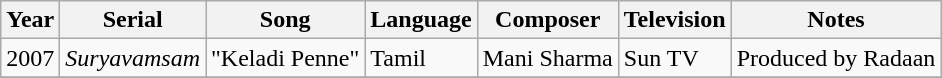<table class="wikitable sortable">
<tr>
<th scope="col">Year</th>
<th scope="col">Serial</th>
<th scope="col">Song</th>
<th scope="col">Language</th>
<th scope="col">Composer</th>
<th scope="col">Television</th>
<th scope="col" class="unsortable">Notes</th>
</tr>
<tr>
<td>2007</td>
<td><em>Suryavamsam</em></td>
<td>"Keladi Penne"</td>
<td>Tamil</td>
<td>Mani Sharma</td>
<td>Sun TV</td>
<td>Produced by Radaan</td>
</tr>
<tr>
</tr>
</table>
